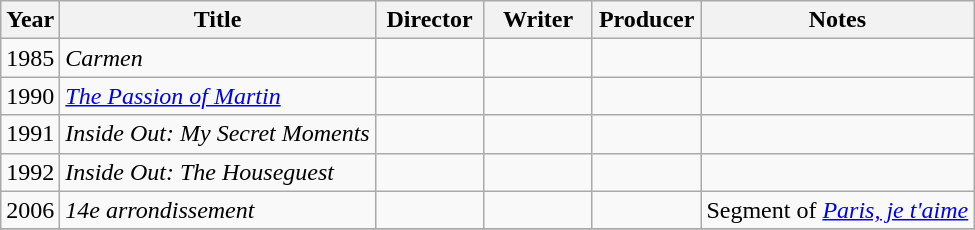<table class="wikitable">
<tr>
<th>Year</th>
<th>Title</th>
<th width=65>Director</th>
<th width=65>Writer</th>
<th width=65>Producer</th>
<th>Notes</th>
</tr>
<tr>
<td>1985</td>
<td><em>Carmen</em></td>
<td></td>
<td></td>
<td></td>
<td></td>
</tr>
<tr>
<td>1990</td>
<td><em><a href='#'>The Passion of Martin</a></em></td>
<td></td>
<td></td>
<td></td>
<td></td>
</tr>
<tr>
<td>1991</td>
<td><em>Inside Out: My Secret Moments</em></td>
<td></td>
<td></td>
<td></td>
<td></td>
</tr>
<tr>
<td>1992</td>
<td><em>Inside Out: The Houseguest</em></td>
<td></td>
<td></td>
<td></td>
<td></td>
</tr>
<tr>
<td>2006</td>
<td><em>14e arrondissement</em></td>
<td></td>
<td></td>
<td></td>
<td>Segment of <em><a href='#'>Paris, je t'aime</a></em></td>
</tr>
<tr>
</tr>
</table>
